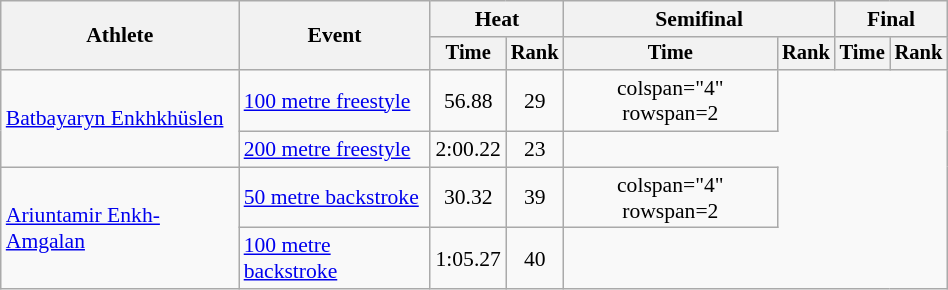<table class="wikitable" style="text-align:center; font-size:90%; width:50%;">
<tr>
<th rowspan="2">Athlete</th>
<th rowspan="2">Event</th>
<th colspan="2">Heat</th>
<th colspan="2">Semifinal</th>
<th colspan="2">Final</th>
</tr>
<tr style="font-size:95%">
<th>Time</th>
<th>Rank</th>
<th>Time</th>
<th>Rank</th>
<th>Time</th>
<th>Rank</th>
</tr>
<tr>
<td align=left rowspan=2><a href='#'>Batbayaryn Enkhkhüslen</a></td>
<td align=left><a href='#'>100 metre freestyle</a></td>
<td>56.88</td>
<td>29</td>
<td>colspan="4" rowspan=2</td>
</tr>
<tr>
<td align=left><a href='#'>200 metre freestyle</a></td>
<td>2:00.22</td>
<td>23</td>
</tr>
<tr>
<td align=left rowspan=2><a href='#'>Ariuntamir Enkh-Amgalan</a></td>
<td align=left><a href='#'>50 metre backstroke</a></td>
<td>30.32</td>
<td>39</td>
<td>colspan="4" rowspan=2</td>
</tr>
<tr>
<td align=left><a href='#'>100 metre backstroke</a></td>
<td>1:05.27</td>
<td>40</td>
</tr>
</table>
